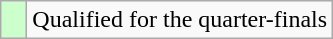<table class="wikitable">
<tr>
<td width=10px bgcolor="#ccffcc"></td>
<td>Qualified for the quarter-finals</td>
</tr>
</table>
